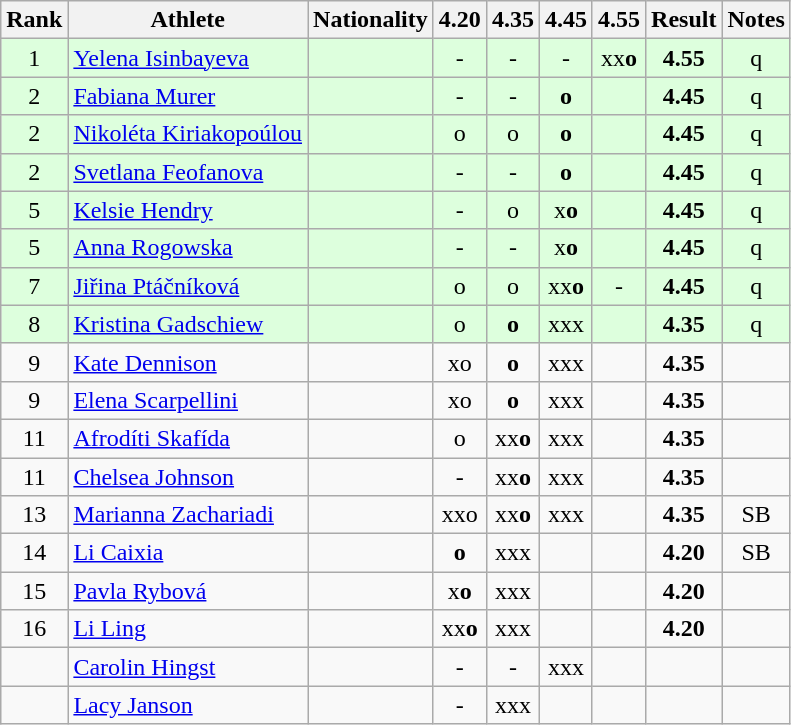<table class="wikitable sortable" style="text-align:center">
<tr>
<th>Rank</th>
<th>Athlete</th>
<th>Nationality</th>
<th>4.20</th>
<th>4.35</th>
<th>4.45</th>
<th>4.55</th>
<th>Result</th>
<th>Notes</th>
</tr>
<tr bgcolor=ddffdd>
<td>1</td>
<td align=left><a href='#'>Yelena Isinbayeva</a></td>
<td align=left></td>
<td>-</td>
<td>-</td>
<td>-</td>
<td>xx<strong>o</strong></td>
<td><strong>4.55</strong></td>
<td>q</td>
</tr>
<tr bgcolor=ddffdd>
<td>2</td>
<td align=left><a href='#'>Fabiana Murer</a></td>
<td align=left></td>
<td>-</td>
<td>-</td>
<td><strong>o</strong></td>
<td></td>
<td><strong>4.45</strong></td>
<td>q</td>
</tr>
<tr bgcolor=ddffdd>
<td>2</td>
<td align=left><a href='#'>Nikoléta Kiriakopoúlou</a></td>
<td align=left></td>
<td>o</td>
<td>o</td>
<td><strong>o</strong></td>
<td></td>
<td><strong>4.45</strong></td>
<td>q</td>
</tr>
<tr bgcolor=ddffdd>
<td>2</td>
<td align=left><a href='#'>Svetlana Feofanova</a></td>
<td align=left></td>
<td>-</td>
<td>-</td>
<td><strong>o</strong></td>
<td></td>
<td><strong>4.45</strong></td>
<td>q</td>
</tr>
<tr bgcolor=ddffdd>
<td>5</td>
<td align=left><a href='#'>Kelsie Hendry</a></td>
<td align=left></td>
<td>-</td>
<td>o</td>
<td>x<strong>o</strong></td>
<td></td>
<td><strong>4.45</strong></td>
<td>q</td>
</tr>
<tr bgcolor=ddffdd>
<td>5</td>
<td align=left><a href='#'>Anna Rogowska</a></td>
<td align=left></td>
<td>-</td>
<td>-</td>
<td>x<strong>o</strong></td>
<td></td>
<td><strong>4.45</strong></td>
<td>q</td>
</tr>
<tr bgcolor=ddffdd>
<td>7</td>
<td align=left><a href='#'>Jiřina Ptáčníková</a></td>
<td align=left></td>
<td>o</td>
<td>o</td>
<td>xx<strong>o</strong></td>
<td>-</td>
<td><strong>4.45</strong></td>
<td>q</td>
</tr>
<tr bgcolor=ddffdd>
<td>8</td>
<td align=left><a href='#'>Kristina Gadschiew</a></td>
<td align=left></td>
<td>o</td>
<td><strong>o</strong></td>
<td>xxx</td>
<td></td>
<td><strong>4.35</strong></td>
<td>q</td>
</tr>
<tr>
<td>9</td>
<td align=left><a href='#'>Kate Dennison</a></td>
<td align=left></td>
<td>xo</td>
<td><strong>o</strong></td>
<td>xxx</td>
<td></td>
<td><strong>4.35</strong></td>
<td></td>
</tr>
<tr>
<td>9</td>
<td align=left><a href='#'>Elena Scarpellini</a></td>
<td align=left></td>
<td>xo</td>
<td><strong>o</strong></td>
<td>xxx</td>
<td></td>
<td><strong>4.35</strong></td>
<td></td>
</tr>
<tr>
<td>11</td>
<td align=left><a href='#'>Afrodíti Skafída</a></td>
<td align=left></td>
<td>o</td>
<td>xx<strong>o</strong></td>
<td>xxx</td>
<td></td>
<td><strong>4.35</strong></td>
<td></td>
</tr>
<tr>
<td>11</td>
<td align=left><a href='#'>Chelsea Johnson</a></td>
<td align=left></td>
<td>-</td>
<td>xx<strong>o</strong></td>
<td>xxx</td>
<td></td>
<td><strong>4.35</strong></td>
<td></td>
</tr>
<tr>
<td>13</td>
<td align=left><a href='#'>Marianna Zachariadi</a></td>
<td align=left></td>
<td>xxo</td>
<td>xx<strong>o</strong></td>
<td>xxx</td>
<td></td>
<td><strong>4.35</strong></td>
<td>SB</td>
</tr>
<tr>
<td>14</td>
<td align=left><a href='#'>Li Caixia</a></td>
<td align=left></td>
<td><strong>o</strong></td>
<td>xxx</td>
<td></td>
<td></td>
<td><strong>4.20</strong></td>
<td>SB</td>
</tr>
<tr>
<td>15</td>
<td align=left><a href='#'>Pavla Rybová</a></td>
<td align=left></td>
<td>x<strong>o</strong></td>
<td>xxx</td>
<td></td>
<td></td>
<td><strong>4.20</strong></td>
<td></td>
</tr>
<tr>
<td>16</td>
<td align=left><a href='#'>Li Ling</a></td>
<td align=left></td>
<td>xx<strong>o</strong></td>
<td>xxx</td>
<td></td>
<td></td>
<td><strong>4.20</strong></td>
<td></td>
</tr>
<tr>
<td></td>
<td align=left><a href='#'>Carolin Hingst</a></td>
<td align=left></td>
<td>-</td>
<td>-</td>
<td>xxx</td>
<td></td>
<td><strong></strong></td>
<td></td>
</tr>
<tr>
<td></td>
<td align=left><a href='#'>Lacy Janson</a></td>
<td align=left></td>
<td>-</td>
<td>xxx</td>
<td></td>
<td></td>
<td><strong></strong></td>
<td></td>
</tr>
</table>
